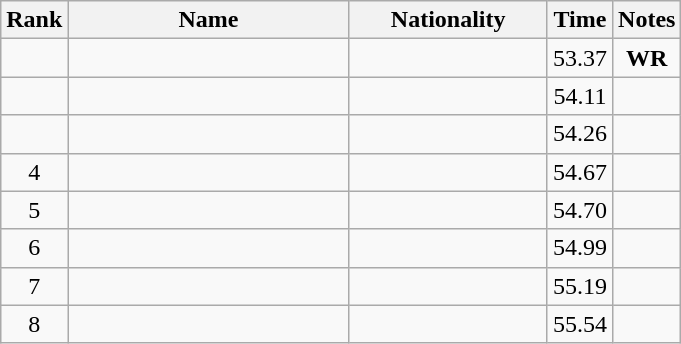<table class="wikitable sortable" style="text-align:center">
<tr>
<th>Rank</th>
<th style="width:180px">Name</th>
<th style="width:125px">Nationality</th>
<th>Time</th>
<th>Notes</th>
</tr>
<tr>
<td></td>
<td style="text-align:left;"></td>
<td style="text-align:left;"></td>
<td>53.37</td>
<td><strong>WR</strong></td>
</tr>
<tr>
<td></td>
<td style="text-align:left;"></td>
<td style="text-align:left;"></td>
<td>54.11</td>
<td></td>
</tr>
<tr>
<td></td>
<td style="text-align:left;"></td>
<td style="text-align:left;"></td>
<td>54.26</td>
<td></td>
</tr>
<tr>
<td>4</td>
<td style="text-align:left;"></td>
<td style="text-align:left;"></td>
<td>54.67</td>
<td></td>
</tr>
<tr>
<td>5</td>
<td style="text-align:left;"></td>
<td style="text-align:left;"></td>
<td>54.70</td>
<td></td>
</tr>
<tr>
<td>6</td>
<td style="text-align:left;"></td>
<td style="text-align:left;"></td>
<td>54.99</td>
<td></td>
</tr>
<tr>
<td>7</td>
<td style="text-align:left;"></td>
<td style="text-align:left;"></td>
<td>55.19</td>
<td></td>
</tr>
<tr>
<td>8</td>
<td style="text-align:left;"></td>
<td style="text-align:left;"></td>
<td>55.54</td>
<td></td>
</tr>
</table>
